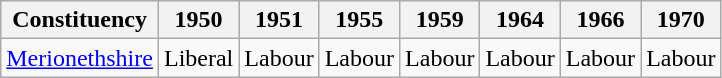<table class="wikitable sortable">
<tr>
<th>Constituency</th>
<th>1950</th>
<th>1951</th>
<th>1955</th>
<th>1959</th>
<th>1964</th>
<th>1966</th>
<th>1970</th>
</tr>
<tr>
<td><a href='#'>Merionethshire</a></td>
<td bgcolor=>Liberal</td>
<td bgcolor=>Labour</td>
<td bgcolor=>Labour</td>
<td bgcolor=>Labour</td>
<td bgcolor=>Labour</td>
<td bgcolor=>Labour</td>
<td bgcolor=>Labour</td>
</tr>
</table>
